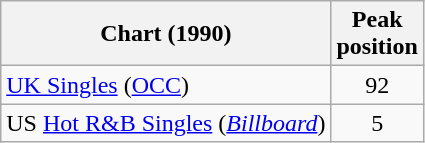<table class="wikitable">
<tr>
<th align="left">Chart (1990)</th>
<th align="center">Peak<br>position</th>
</tr>
<tr>
<td align="left"><a href='#'>UK Singles</a> (<a href='#'>OCC</a>)</td>
<td align="center">92</td>
</tr>
<tr>
<td align="left">US <a href='#'>Hot R&B Singles</a> (<em><a href='#'>Billboard</a></em>)</td>
<td align="center">5</td>
</tr>
</table>
